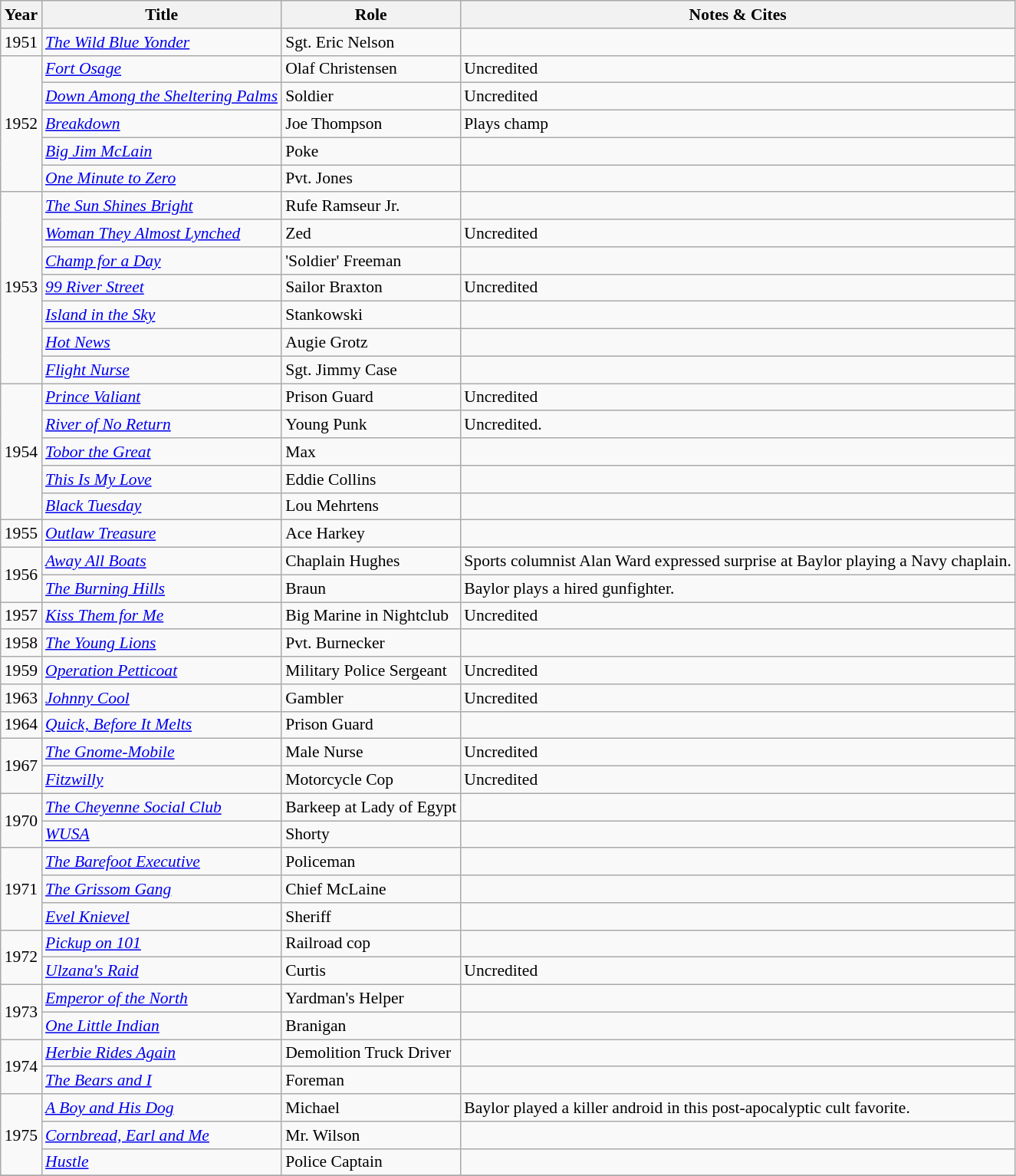<table class="wikitable sortable plainrowheaders"  style="font-size: 90%">
<tr>
<th scope="col">Year</th>
<th scope="col">Title</th>
<th scope="col">Role</th>
<th scope="col">Notes & Cites</th>
</tr>
<tr>
<td>1951</td>
<td><em><a href='#'>The Wild Blue Yonder</a></em></td>
<td>Sgt. Eric Nelson</td>
<td></td>
</tr>
<tr>
<td rowspan=5>1952</td>
<td><em><a href='#'>Fort Osage</a></em></td>
<td>Olaf Christensen</td>
<td>Uncredited</td>
</tr>
<tr>
<td><em><a href='#'>Down Among the Sheltering Palms</a></em></td>
<td>Soldier</td>
<td>Uncredited</td>
</tr>
<tr>
<td><em><a href='#'>Breakdown</a></em></td>
<td>Joe Thompson</td>
<td>Plays champ</td>
</tr>
<tr>
<td><em><a href='#'>Big Jim McLain</a></em></td>
<td>Poke</td>
<td></td>
</tr>
<tr>
<td><em><a href='#'>One Minute to Zero</a></em></td>
<td>Pvt. Jones</td>
<td></td>
</tr>
<tr>
<td rowspan=7>1953</td>
<td><em><a href='#'>The Sun Shines Bright</a></em></td>
<td>Rufe Ramseur Jr.</td>
<td></td>
</tr>
<tr>
<td><em><a href='#'>Woman They Almost Lynched</a></em></td>
<td>Zed</td>
<td>Uncredited</td>
</tr>
<tr>
<td><em><a href='#'>Champ for a Day</a></em></td>
<td>'Soldier' Freeman</td>
<td></td>
</tr>
<tr>
<td><em><a href='#'>99 River Street</a></em></td>
<td>Sailor Braxton</td>
<td>Uncredited</td>
</tr>
<tr>
<td><em><a href='#'>Island in the Sky</a></em></td>
<td>Stankowski</td>
<td></td>
</tr>
<tr>
<td><em><a href='#'>Hot News</a></em></td>
<td>Augie Grotz</td>
<td></td>
</tr>
<tr>
<td><em><a href='#'>Flight Nurse</a></em></td>
<td>Sgt. Jimmy Case</td>
<td></td>
</tr>
<tr>
<td rowspan=5>1954</td>
<td><em><a href='#'>Prince Valiant</a></em></td>
<td>Prison Guard</td>
<td>Uncredited</td>
</tr>
<tr>
<td><em><a href='#'>River of No Return</a></em></td>
<td>Young Punk</td>
<td>Uncredited.</td>
</tr>
<tr>
<td><em><a href='#'>Tobor the Great</a></em></td>
<td>Max</td>
<td></td>
</tr>
<tr>
<td><em><a href='#'>This Is My Love</a></em></td>
<td>Eddie Collins</td>
<td></td>
</tr>
<tr>
<td><em><a href='#'>Black Tuesday</a></em></td>
<td>Lou Mehrtens</td>
<td></td>
</tr>
<tr>
<td>1955</td>
<td><em><a href='#'>Outlaw Treasure</a></em></td>
<td>Ace Harkey</td>
<td></td>
</tr>
<tr>
<td rowspan=2>1956</td>
<td><em><a href='#'>Away All Boats</a></em></td>
<td>Chaplain Hughes</td>
<td>Sports columnist Alan Ward expressed surprise at Baylor playing a Navy chaplain.</td>
</tr>
<tr>
<td><em><a href='#'>The Burning Hills</a></em></td>
<td>Braun</td>
<td>Baylor plays a hired gunfighter.</td>
</tr>
<tr>
<td>1957</td>
<td><em><a href='#'>Kiss Them for Me</a></em></td>
<td>Big Marine in Nightclub</td>
<td>Uncredited</td>
</tr>
<tr>
<td>1958</td>
<td><em><a href='#'>The Young Lions</a></em></td>
<td>Pvt. Burnecker</td>
<td></td>
</tr>
<tr>
<td>1959</td>
<td><em><a href='#'>Operation Petticoat</a></em></td>
<td>Military Police Sergeant</td>
<td>Uncredited</td>
</tr>
<tr>
<td>1963</td>
<td><em><a href='#'>Johnny Cool</a></em></td>
<td>Gambler</td>
<td>Uncredited</td>
</tr>
<tr>
<td>1964</td>
<td><em><a href='#'>Quick, Before It Melts</a></em></td>
<td>Prison Guard</td>
<td></td>
</tr>
<tr>
<td rowspan=2>1967</td>
<td><em><a href='#'>The Gnome-Mobile</a></em></td>
<td>Male Nurse</td>
<td>Uncredited</td>
</tr>
<tr>
<td><em><a href='#'>Fitzwilly</a></em></td>
<td>Motorcycle Cop</td>
<td>Uncredited</td>
</tr>
<tr>
<td rowspan=2>1970</td>
<td><em><a href='#'>The Cheyenne Social Club</a></em></td>
<td>Barkeep at Lady of Egypt</td>
<td></td>
</tr>
<tr>
<td><em><a href='#'>WUSA</a></em></td>
<td>Shorty</td>
<td></td>
</tr>
<tr>
<td rowspan=3>1971</td>
<td><em><a href='#'>The Barefoot Executive</a></em></td>
<td>Policeman</td>
<td></td>
</tr>
<tr>
<td><em><a href='#'>The Grissom Gang</a></em></td>
<td>Chief McLaine</td>
<td></td>
</tr>
<tr>
<td><em><a href='#'>Evel Knievel</a></em></td>
<td>Sheriff</td>
<td></td>
</tr>
<tr>
<td rowspan=2>1972</td>
<td><em><a href='#'>Pickup on 101</a></em></td>
<td>Railroad cop</td>
<td></td>
</tr>
<tr>
<td><em><a href='#'>Ulzana's Raid</a></em></td>
<td>Curtis</td>
<td>Uncredited</td>
</tr>
<tr>
<td rowspan=2>1973</td>
<td><em><a href='#'>Emperor of the North</a></em></td>
<td>Yardman's Helper</td>
<td></td>
</tr>
<tr>
<td><em><a href='#'>One Little Indian</a></em></td>
<td>Branigan</td>
<td></td>
</tr>
<tr>
<td rowspan=2>1974</td>
<td><em><a href='#'>Herbie Rides Again</a></em></td>
<td>Demolition Truck Driver</td>
<td></td>
</tr>
<tr>
<td><em><a href='#'>The Bears and I</a></em></td>
<td>Foreman</td>
<td></td>
</tr>
<tr>
<td rowspan=3>1975</td>
<td><em><a href='#'>A Boy and His Dog</a></em></td>
<td>Michael</td>
<td>Baylor played a killer android in this post-apocalyptic cult favorite.</td>
</tr>
<tr>
<td><em><a href='#'>Cornbread, Earl and Me</a></em></td>
<td>Mr. Wilson</td>
<td></td>
</tr>
<tr>
<td><em><a href='#'>Hustle</a></em></td>
<td>Police Captain</td>
<td></td>
</tr>
<tr>
</tr>
</table>
